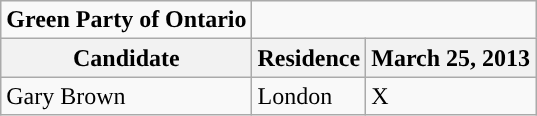<table class="wikitable">
<tr>
<td style="text-align:center; background:"><strong>Green Party of Ontario</strong></td>
</tr>
<tr>
<th align="left">Candidate</th>
<th style="text-align:center;">Residence</th>
<th align="left">March 25, 2013</th>
</tr>
<tr>
<td>Gary Brown</td>
<td>London</td>
<td>X</td>
</tr>
</table>
